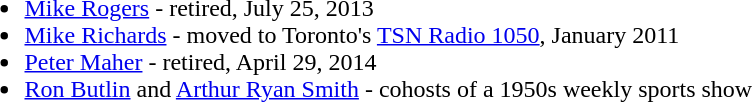<table>
<tr>
<td valign="top"><br><ul><li><a href='#'>Mike Rogers</a> - retired, July 25, 2013</li><li><a href='#'>Mike Richards</a> - moved to Toronto's <a href='#'>TSN Radio 1050</a>, January 2011</li><li><a href='#'>Peter Maher</a> - retired, April 29, 2014</li><li><a href='#'>Ron Butlin</a> and <a href='#'>Arthur Ryan Smith</a> - cohosts of a 1950s weekly sports show</li></ul></td>
</tr>
</table>
